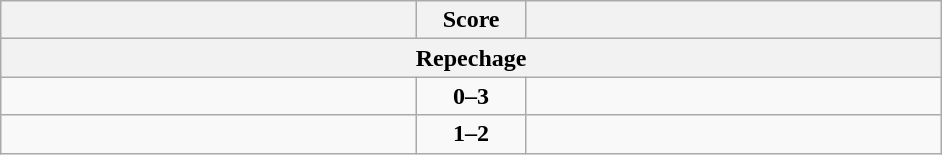<table class="wikitable" style="text-align: left;">
<tr>
<th align="right" width="270"></th>
<th width="65">Score</th>
<th align="left" width="270"></th>
</tr>
<tr>
<th colspan="3">Repechage</th>
</tr>
<tr>
<td></td>
<td align=center><strong>0–3</strong></td>
<td><strong></strong></td>
</tr>
<tr>
<td></td>
<td align=center><strong>1–2</strong></td>
<td><strong></strong></td>
</tr>
</table>
